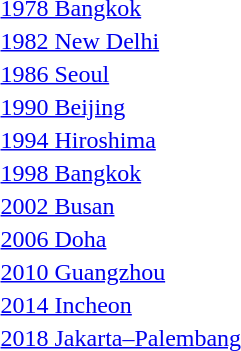<table>
<tr>
<td><a href='#'>1978 Bangkok</a></td>
<td></td>
<td></td>
<td></td>
</tr>
<tr>
<td><a href='#'>1982 New Delhi</a></td>
<td></td>
<td></td>
<td></td>
</tr>
<tr>
<td><a href='#'>1986 Seoul</a></td>
<td></td>
<td></td>
<td></td>
</tr>
<tr>
<td><a href='#'>1990 Beijing</a></td>
<td></td>
<td></td>
<td></td>
</tr>
<tr>
<td><a href='#'>1994 Hiroshima</a></td>
<td></td>
<td></td>
<td></td>
</tr>
<tr>
<td><a href='#'>1998 Bangkok</a></td>
<td></td>
<td></td>
<td></td>
</tr>
<tr>
<td><a href='#'>2002 Busan</a></td>
<td></td>
<td></td>
<td></td>
</tr>
<tr>
<td><a href='#'>2006 Doha</a></td>
<td></td>
<td></td>
<td></td>
</tr>
<tr>
<td><a href='#'>2010 Guangzhou</a></td>
<td></td>
<td></td>
<td></td>
</tr>
<tr>
<td><a href='#'>2014 Incheon</a></td>
<td></td>
<td></td>
<td></td>
</tr>
<tr>
<td><a href='#'>2018 Jakarta–Palembang</a></td>
<td></td>
<td></td>
<td></td>
</tr>
</table>
